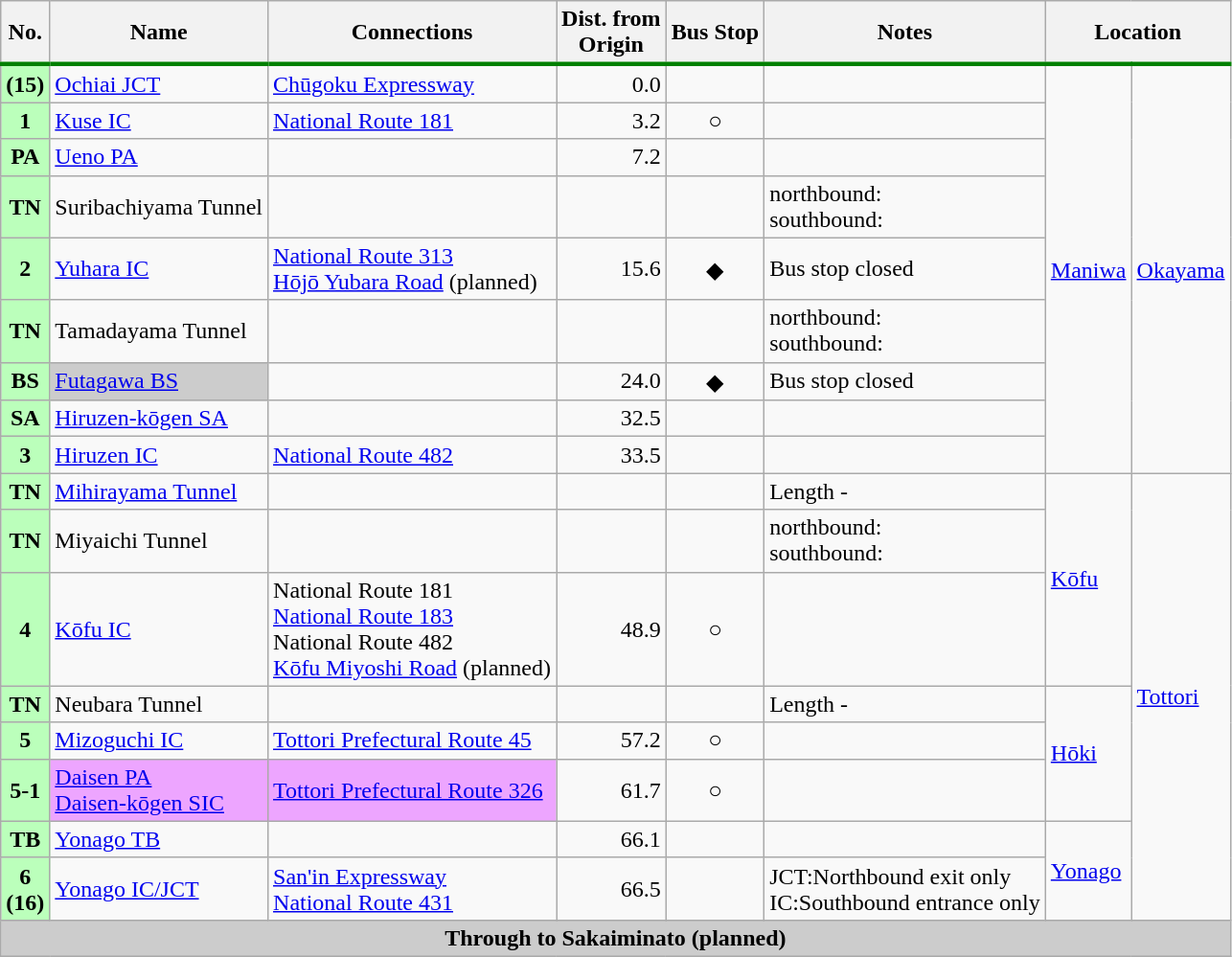<table table class="wikitable">
<tr>
<th style="border-bottom:3px solid green;">No.</th>
<th style="border-bottom:3px solid green;">Name</th>
<th style="border-bottom:3px solid green;">Connections</th>
<th style="border-bottom:3px solid green;">Dist. from<br>Origin</th>
<th style="border-bottom:3px solid green;">Bus Stop</th>
<th style="border-bottom:3px solid green;">Notes</th>
<th colspan="2" style="border-bottom:3px solid green;">Location</th>
</tr>
<tr>
<th style="background:#bfb;">(15)</th>
<td><a href='#'>Ochiai JCT</a></td>
<td> <a href='#'>Chūgoku Expressway</a></td>
<td style="text-align:right;">0.0</td>
<td style="text-align:center;"></td>
<td></td>
<td rowspan="10"><a href='#'>Maniwa</a></td>
<td rowspan="10" style="width:1em;"><a href='#'>Okayama</a></td>
</tr>
<tr>
<th style="background-color:#BFB;">1</th>
<td><a href='#'>Kuse IC</a></td>
<td> <a href='#'>National Route 181</a></td>
<td style="text-align:right;">3.2</td>
<td style="text-align:center;">○</td>
<td></td>
</tr>
<tr>
<th style="background-color:#BFB;">PA</th>
<td><a href='#'>Ueno PA</a></td>
<td></td>
<td style="text-align:right;">7.2</td>
<td style="text-align:center;"></td>
<td></td>
</tr>
<tr>
<th style="background-color:#BFB;">TN</th>
<td>Suribachiyama Tunnel</td>
<td></td>
<td style="text-align:right;"></td>
<td style="text-align:center;"></td>
<td>northbound: <br>southbound: </td>
</tr>
<tr>
<th style="background:#bfb;">2</th>
<td><a href='#'>Yuhara IC</a></td>
<td> <a href='#'>National Route 313</a><br><a href='#'>Hōjō Yubara Road</a> (planned)</td>
<td style="text-align:right;">15.6</td>
<td style="text-align:center;">◆</td>
<td>Bus stop closed</td>
</tr>
<tr>
<th style="background-color:#BFB;">TN</th>
<td>Tamadayama Tunnel</td>
<td></td>
<td style="text-align:right;"></td>
<td style="text-align:center;"></td>
<td>northbound: <br>southbound: </td>
</tr>
<tr>
<th style="background:#bfb;">BS</th>
<td style="background-color:#CCC;"><a href='#'>Futagawa BS</a></td>
<td></td>
<td style="text-align:right;">24.0</td>
<td style="text-align:center;">◆</td>
<td>Bus stop closed</td>
</tr>
<tr>
<th style="background-color:#BFB;">SA</th>
<td><a href='#'>Hiruzen-kōgen SA</a></td>
<td></td>
<td style="text-align:right;">32.5</td>
<td style="text-align:center;"></td>
<td></td>
</tr>
<tr>
<th style="background:#bfb;">3</th>
<td><a href='#'>Hiruzen IC</a></td>
<td> <a href='#'>National Route 482</a></td>
<td style="text-align:right;">33.5</td>
<td style="text-align:center;"></td>
<td></td>
</tr>
<tr>
<th rowspan="2" style="background-color:#BFB;">TN</th>
<td rowspan="2"><a href='#'>Mihirayama Tunnel</a></td>
<td rowspan="2" style="text-align:center;"></td>
<td rowspan="2"></td>
<td rowspan="2"></td>
<td rowspan="2">Length - </td>
</tr>
<tr>
<td rowspan="3"><a href='#'>Kōfu</a></td>
<td rowspan="8" style="width:1em;"><a href='#'>Tottori</a></td>
</tr>
<tr>
<th style="background-color:#BFB;">TN</th>
<td>Miyaichi Tunnel</td>
<td></td>
<td style="text-align:right;"></td>
<td style="text-align:center;"></td>
<td>northbound: <br>southbound: </td>
</tr>
<tr>
<th style="background:#bfb;">4</th>
<td><a href='#'>Kōfu IC</a></td>
<td> National Route 181<br> <a href='#'>National Route 183</a><br> National Route 482<br><a href='#'>Kōfu Miyoshi Road</a> (planned)</td>
<td style="text-align:right;">48.9</td>
<td style="text-align:center;">○</td>
<td></td>
</tr>
<tr>
<th style="background-color:#BFB;">TN</th>
<td>Neubara Tunnel</td>
<td></td>
<td style="text-align:right;"></td>
<td style="text-align:center;"></td>
<td>Length - </td>
<td rowspan="3"><a href='#'>Hōki</a></td>
</tr>
<tr>
<th style="background:#bfb;">5</th>
<td><a href='#'>Mizoguchi IC</a></td>
<td><a href='#'>Tottori Prefectural Route 45</a></td>
<td style="text-align:right;">57.2</td>
<td style="text-align:center;">○</td>
<td></td>
</tr>
<tr>
<th style="background:#bfb;">5-1</th>
<td style="background-color:#eda5ff;"><a href='#'>Daisen PA</a><br><a href='#'>Daisen-kōgen SIC</a></td>
<td style="background-color:#eda5ff;"><a href='#'>Tottori Prefectural Route 326</a></td>
<td style="text-align:right;">61.7</td>
<td style="text-align:center;">○</td>
<td></td>
</tr>
<tr>
<th style="background:#bfb;">TB</th>
<td><a href='#'>Yonago TB</a></td>
<td></td>
<td style="text-align:right;">66.1</td>
<td style="text-align:center;"></td>
<td></td>
<td rowspan="2"><a href='#'>Yonago</a></td>
</tr>
<tr>
<th style="background:#bfb;">6<br>(16)</th>
<td><a href='#'>Yonago IC/JCT</a></td>
<td> <a href='#'>San'in Expressway</a><br> <a href='#'>National Route 431</a></td>
<td style="text-align:right;">66.5</td>
<td style="text-align:center;"></td>
<td>JCT:Northbound exit only<br>IC:Southbound entrance only</td>
</tr>
<tr>
<td colspan="8" style="text-align:center;background-color:#ccc;"><strong>Through to Sakaiminato (planned)</strong></td>
</tr>
</table>
